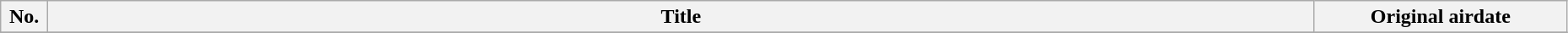<table class="wikitable"  style="width:98%; background:#fff;">
<tr>
<th style="width:3%;">No.</th>
<th>Title</th>
<th style="width:12em;">Original airdate</th>
</tr>
<tr>
</tr>
</table>
